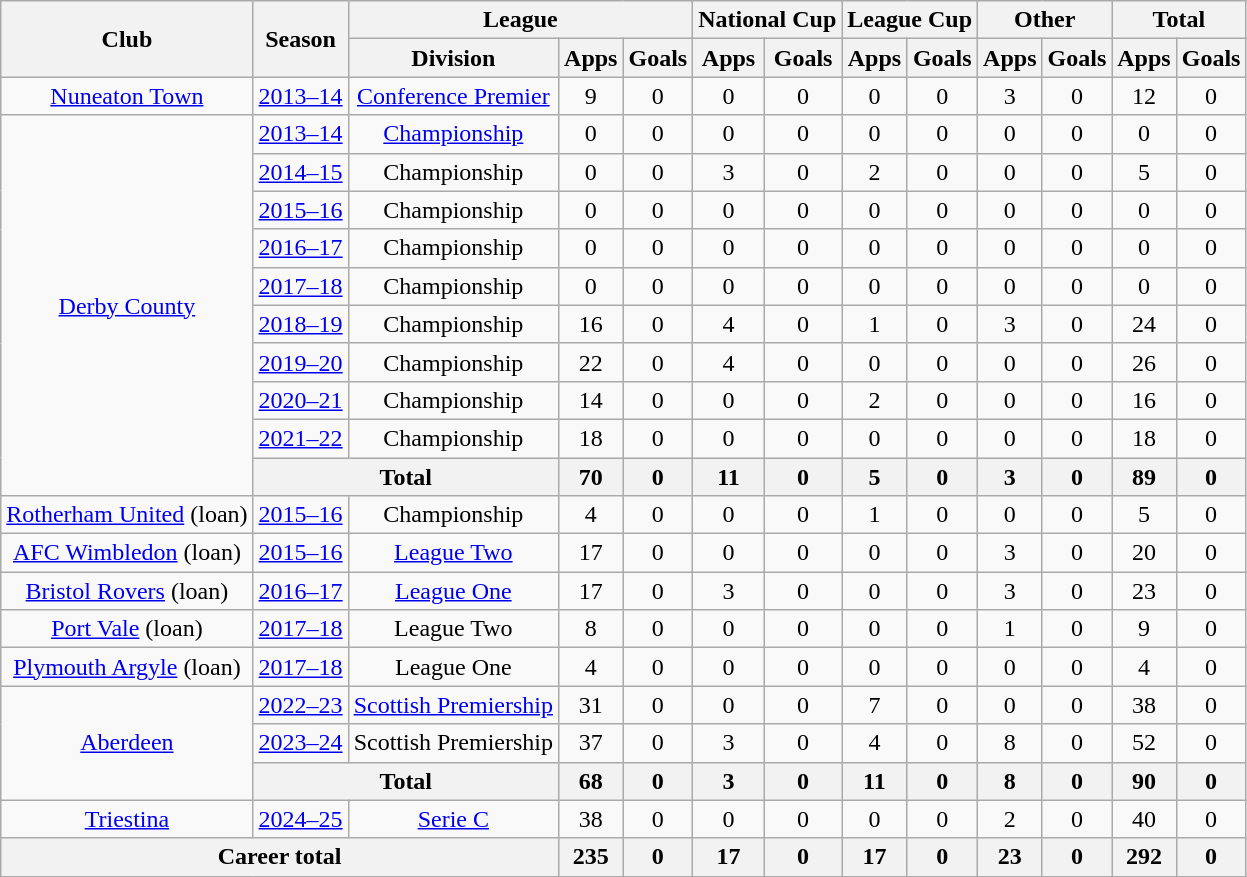<table class="wikitable" style="text-align:center">
<tr>
<th rowspan="2">Club</th>
<th rowspan="2">Season</th>
<th colspan="3">League</th>
<th colspan="2">National Cup</th>
<th colspan="2">League Cup</th>
<th colspan="2">Other</th>
<th colspan="2">Total</th>
</tr>
<tr>
<th>Division</th>
<th>Apps</th>
<th>Goals</th>
<th>Apps</th>
<th>Goals</th>
<th>Apps</th>
<th>Goals</th>
<th>Apps</th>
<th>Goals</th>
<th>Apps</th>
<th>Goals</th>
</tr>
<tr>
<td><a href='#'>Nuneaton Town</a></td>
<td><a href='#'>2013–14</a></td>
<td><a href='#'>Conference Premier</a></td>
<td>9</td>
<td>0</td>
<td>0</td>
<td>0</td>
<td>0</td>
<td>0</td>
<td>3</td>
<td>0</td>
<td>12</td>
<td>0</td>
</tr>
<tr>
<td rowspan="10"><a href='#'>Derby County</a></td>
<td><a href='#'>2013–14</a></td>
<td><a href='#'>Championship</a></td>
<td>0</td>
<td>0</td>
<td>0</td>
<td>0</td>
<td>0</td>
<td>0</td>
<td>0</td>
<td>0</td>
<td>0</td>
<td>0</td>
</tr>
<tr>
<td><a href='#'>2014–15</a></td>
<td>Championship</td>
<td>0</td>
<td>0</td>
<td>3</td>
<td>0</td>
<td>2</td>
<td>0</td>
<td>0</td>
<td>0</td>
<td>5</td>
<td>0</td>
</tr>
<tr>
<td><a href='#'>2015–16</a></td>
<td>Championship</td>
<td>0</td>
<td>0</td>
<td>0</td>
<td>0</td>
<td>0</td>
<td>0</td>
<td>0</td>
<td>0</td>
<td>0</td>
<td>0</td>
</tr>
<tr>
<td><a href='#'>2016–17</a></td>
<td>Championship</td>
<td>0</td>
<td>0</td>
<td>0</td>
<td>0</td>
<td>0</td>
<td>0</td>
<td>0</td>
<td>0</td>
<td>0</td>
<td>0</td>
</tr>
<tr>
<td><a href='#'>2017–18</a></td>
<td>Championship</td>
<td>0</td>
<td>0</td>
<td>0</td>
<td>0</td>
<td>0</td>
<td>0</td>
<td>0</td>
<td>0</td>
<td>0</td>
<td>0</td>
</tr>
<tr>
<td><a href='#'>2018–19</a></td>
<td>Championship</td>
<td>16</td>
<td>0</td>
<td>4</td>
<td>0</td>
<td>1</td>
<td>0</td>
<td>3</td>
<td>0</td>
<td>24</td>
<td>0</td>
</tr>
<tr>
<td><a href='#'>2019–20</a></td>
<td>Championship</td>
<td>22</td>
<td>0</td>
<td>4</td>
<td>0</td>
<td>0</td>
<td>0</td>
<td>0</td>
<td>0</td>
<td>26</td>
<td>0</td>
</tr>
<tr>
<td><a href='#'>2020–21</a></td>
<td>Championship</td>
<td>14</td>
<td>0</td>
<td>0</td>
<td>0</td>
<td>2</td>
<td>0</td>
<td>0</td>
<td>0</td>
<td>16</td>
<td>0</td>
</tr>
<tr>
<td><a href='#'>2021–22</a></td>
<td>Championship</td>
<td>18</td>
<td>0</td>
<td>0</td>
<td>0</td>
<td>0</td>
<td>0</td>
<td>0</td>
<td>0</td>
<td>18</td>
<td>0</td>
</tr>
<tr>
<th colspan="2">Total</th>
<th>70</th>
<th>0</th>
<th>11</th>
<th>0</th>
<th>5</th>
<th>0</th>
<th>3</th>
<th>0</th>
<th>89</th>
<th>0</th>
</tr>
<tr>
<td><a href='#'>Rotherham United</a> (loan)</td>
<td><a href='#'>2015–16</a></td>
<td>Championship</td>
<td>4</td>
<td>0</td>
<td>0</td>
<td>0</td>
<td>1</td>
<td>0</td>
<td>0</td>
<td>0</td>
<td>5</td>
<td>0</td>
</tr>
<tr>
<td><a href='#'>AFC Wimbledon</a> (loan)</td>
<td><a href='#'>2015–16</a></td>
<td><a href='#'>League Two</a></td>
<td>17</td>
<td>0</td>
<td>0</td>
<td>0</td>
<td>0</td>
<td>0</td>
<td>3</td>
<td>0</td>
<td>20</td>
<td>0</td>
</tr>
<tr>
<td><a href='#'>Bristol Rovers</a> (loan)</td>
<td><a href='#'>2016–17</a></td>
<td><a href='#'>League One</a></td>
<td>17</td>
<td>0</td>
<td>3</td>
<td>0</td>
<td>0</td>
<td>0</td>
<td>3</td>
<td>0</td>
<td>23</td>
<td>0</td>
</tr>
<tr>
<td><a href='#'>Port Vale</a> (loan)</td>
<td><a href='#'>2017–18</a></td>
<td>League Two</td>
<td>8</td>
<td>0</td>
<td>0</td>
<td>0</td>
<td>0</td>
<td>0</td>
<td>1</td>
<td>0</td>
<td>9</td>
<td>0</td>
</tr>
<tr>
<td><a href='#'>Plymouth Argyle</a> (loan)</td>
<td><a href='#'>2017–18</a></td>
<td>League One</td>
<td>4</td>
<td>0</td>
<td>0</td>
<td>0</td>
<td>0</td>
<td>0</td>
<td>0</td>
<td>0</td>
<td>4</td>
<td>0</td>
</tr>
<tr>
<td rowspan="3"><a href='#'>Aberdeen</a></td>
<td><a href='#'>2022–23</a></td>
<td><a href='#'>Scottish Premiership</a></td>
<td>31</td>
<td>0</td>
<td>0</td>
<td>0</td>
<td>7</td>
<td>0</td>
<td>0</td>
<td>0</td>
<td>38</td>
<td>0</td>
</tr>
<tr>
<td><a href='#'>2023–24</a></td>
<td>Scottish Premiership</td>
<td>37</td>
<td>0</td>
<td>3</td>
<td>0</td>
<td>4</td>
<td>0</td>
<td>8</td>
<td>0</td>
<td>52</td>
<td>0</td>
</tr>
<tr>
<th colspan="2">Total</th>
<th>68</th>
<th>0</th>
<th>3</th>
<th>0</th>
<th>11</th>
<th>0</th>
<th>8</th>
<th>0</th>
<th>90</th>
<th>0</th>
</tr>
<tr>
<td><a href='#'>Triestina</a></td>
<td><a href='#'>2024–25</a></td>
<td><a href='#'>Serie C</a></td>
<td>38</td>
<td>0</td>
<td>0</td>
<td>0</td>
<td>0</td>
<td>0</td>
<td>2</td>
<td>0</td>
<td>40</td>
<td>0</td>
</tr>
<tr>
<th colspan="3">Career total</th>
<th>235</th>
<th>0</th>
<th>17</th>
<th>0</th>
<th>17</th>
<th>0</th>
<th>23</th>
<th>0</th>
<th>292</th>
<th>0</th>
</tr>
</table>
